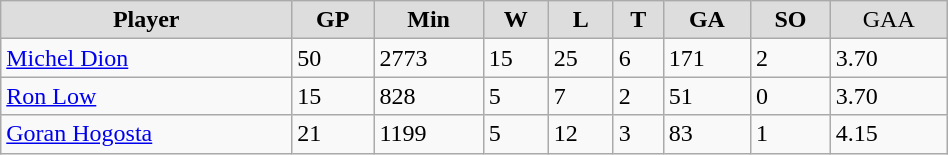<table class="wikitable" style="width:50%;">
<tr style="text-align:center; background:#ddd;">
<td><strong>Player</strong></td>
<td><strong>GP</strong></td>
<td><strong>Min</strong></td>
<td><strong>W</strong></td>
<td><strong>L</strong></td>
<td><strong>T</strong></td>
<td><strong>GA</strong></td>
<td><strong>SO</strong></td>
<td>GAA</td>
</tr>
<tr>
<td><a href='#'>Michel Dion</a></td>
<td>50</td>
<td>2773</td>
<td>15</td>
<td>25</td>
<td>6</td>
<td>171</td>
<td>2</td>
<td>3.70</td>
</tr>
<tr>
<td><a href='#'>Ron Low</a></td>
<td>15</td>
<td>828</td>
<td>5</td>
<td>7</td>
<td>2</td>
<td>51</td>
<td>0</td>
<td>3.70</td>
</tr>
<tr>
<td><a href='#'>Goran Hogosta</a></td>
<td>21</td>
<td>1199</td>
<td>5</td>
<td>12</td>
<td>3</td>
<td>83</td>
<td>1</td>
<td>4.15</td>
</tr>
</table>
